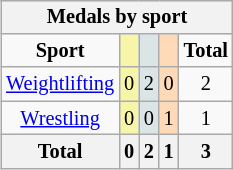<table class="wikitable" style="font-size:85%; float:right">
<tr bgcolor=#efefef>
<th colspan=7>Medals by sport</th>
</tr>
<tr align=center>
<td><strong>Sport</strong></td>
<td bgcolor=#f7f6a8></td>
<td bgcolor=#dce5e5></td>
<td bgcolor=#ffdab9></td>
<td><strong>Total</strong></td>
</tr>
<tr align=center>
<td><a href='#'>Weightlifting</a></td>
<td bgcolor=#f7f6a8>0</td>
<td bgcolor=#dce5e5>2</td>
<td bgcolor=#ffdab9>0</td>
<td>2</td>
</tr>
<tr align=center>
<td><a href='#'>Wrestling</a></td>
<td bgcolor=#f7f6a8>0</td>
<td bgcolor=#dce5e5>0</td>
<td bgcolor=#ffdab9>1</td>
<td>1</td>
</tr>
<tr align=center>
<th>Total</th>
<th bgcolor=gold>0</th>
<th bgcolor=silver>2</th>
<th bgcolor=#c96>1</th>
<th>3</th>
</tr>
</table>
